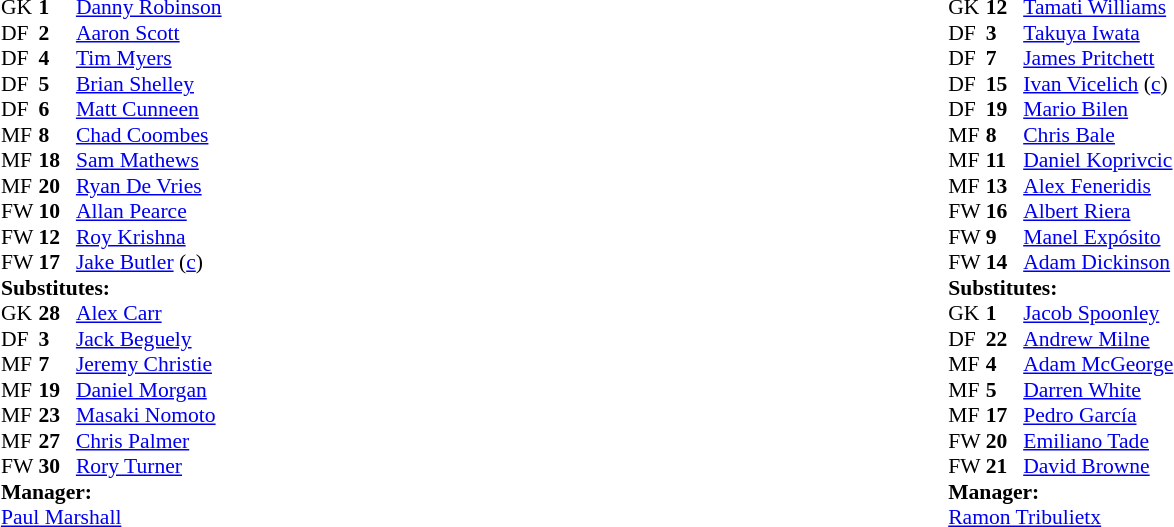<table width=100%>
<tr>
<td valign=top width=50%><br><table style="font-size:90%" cellspacing=0 cellpadding=0 align=center>
<tr>
<th width=25></th>
<th width=25></th>
</tr>
<tr>
<td>GK</td>
<td><strong>1</strong></td>
<td> <a href='#'>Danny Robinson</a></td>
</tr>
<tr>
<td>DF</td>
<td><strong>2</strong></td>
<td> <a href='#'>Aaron Scott</a></td>
</tr>
<tr>
<td>DF</td>
<td><strong>4</strong></td>
<td> <a href='#'>Tim Myers</a></td>
<td></td>
</tr>
<tr>
<td>DF</td>
<td><strong>5</strong></td>
<td> <a href='#'>Brian Shelley</a></td>
</tr>
<tr>
<td>DF</td>
<td><strong>6</strong></td>
<td> <a href='#'>Matt Cunneen</a></td>
</tr>
<tr>
<td>MF</td>
<td><strong>8</strong></td>
<td> <a href='#'>Chad Coombes</a></td>
</tr>
<tr>
<td>MF</td>
<td><strong>18</strong></td>
<td> <a href='#'>Sam Mathews</a></td>
<td></td>
<td></td>
</tr>
<tr>
<td>MF</td>
<td><strong>20</strong></td>
<td> <a href='#'>Ryan De Vries</a></td>
</tr>
<tr>
<td>FW</td>
<td><strong>10</strong></td>
<td> <a href='#'>Allan Pearce</a></td>
<td></td>
<td></td>
</tr>
<tr>
<td>FW</td>
<td><strong>12</strong></td>
<td> <a href='#'>Roy Krishna</a></td>
</tr>
<tr>
<td>FW</td>
<td><strong>17</strong></td>
<td> <a href='#'>Jake Butler</a> (<a href='#'>c</a>)</td>
</tr>
<tr>
<td colspan=3><strong>Substitutes:</strong></td>
</tr>
<tr>
<td>GK</td>
<td><strong>28</strong></td>
<td> <a href='#'>Alex Carr</a></td>
</tr>
<tr>
<td>DF</td>
<td><strong>3</strong></td>
<td> <a href='#'>Jack Beguely</a></td>
</tr>
<tr>
<td>MF</td>
<td><strong>7</strong></td>
<td> <a href='#'>Jeremy Christie</a></td>
</tr>
<tr>
<td>MF</td>
<td><strong>19</strong></td>
<td> <a href='#'>Daniel Morgan</a></td>
<td></td>
<td></td>
</tr>
<tr>
<td>MF</td>
<td><strong>23</strong></td>
<td> <a href='#'>Masaki Nomoto</a></td>
</tr>
<tr>
<td>MF</td>
<td><strong>27</strong></td>
<td> <a href='#'>Chris Palmer</a></td>
<td></td>
<td></td>
</tr>
<tr>
<td>FW</td>
<td><strong>30</strong></td>
<td> <a href='#'>Rory Turner</a></td>
</tr>
<tr>
<td colspan=3><strong>Manager:</strong></td>
</tr>
<tr>
<td colspan=4> <a href='#'>Paul Marshall</a></td>
</tr>
</table>
</td>
<td valign=top></td>
<td valign=top width=50%><br><table style="font-size:90%" cellspacing=0 cellpadding=0 align=center>
<tr>
<th width=25></th>
<th width=25></th>
</tr>
<tr>
<td>GK</td>
<td><strong>12</strong></td>
<td> <a href='#'>Tamati Williams</a></td>
</tr>
<tr>
<td>DF</td>
<td><strong>3</strong></td>
<td> <a href='#'>Takuya Iwata</a></td>
</tr>
<tr>
<td>DF</td>
<td><strong>7</strong></td>
<td> <a href='#'>James Pritchett</a></td>
</tr>
<tr>
<td>DF</td>
<td><strong>15</strong></td>
<td> <a href='#'>Ivan Vicelich</a> (<a href='#'>c</a>)</td>
</tr>
<tr>
<td>DF</td>
<td><strong>19</strong></td>
<td> <a href='#'>Mario Bilen</a></td>
</tr>
<tr>
<td>MF</td>
<td><strong>8</strong></td>
<td> <a href='#'>Chris Bale</a></td>
<td></td>
<td></td>
</tr>
<tr>
<td>MF</td>
<td><strong>11</strong></td>
<td> <a href='#'>Daniel Koprivcic</a></td>
<td></td>
<td></td>
</tr>
<tr>
<td>MF</td>
<td><strong>13</strong></td>
<td> <a href='#'>Alex Feneridis</a></td>
<td></td>
<td></td>
</tr>
<tr>
<td>FW</td>
<td><strong>16</strong></td>
<td> <a href='#'>Albert Riera</a></td>
<td></td>
</tr>
<tr>
<td>FW</td>
<td><strong>9</strong></td>
<td> <a href='#'>Manel Expósito</a></td>
<td></td>
</tr>
<tr>
<td>FW</td>
<td><strong>14</strong></td>
<td> <a href='#'>Adam Dickinson</a></td>
<td></td>
</tr>
<tr>
<td colspan=3><strong>Substitutes:</strong></td>
</tr>
<tr>
<td>GK</td>
<td><strong>1</strong></td>
<td> <a href='#'>Jacob Spoonley</a></td>
</tr>
<tr>
<td>DF</td>
<td><strong>22</strong></td>
<td> <a href='#'>Andrew Milne</a></td>
<td></td>
<td></td>
</tr>
<tr>
<td>MF</td>
<td><strong>4</strong></td>
<td> <a href='#'>Adam McGeorge</a></td>
<td></td>
<td></td>
</tr>
<tr>
<td>MF</td>
<td><strong>5</strong></td>
<td> <a href='#'>Darren White</a></td>
<td></td>
<td></td>
</tr>
<tr>
<td>MF</td>
<td><strong>17</strong></td>
<td> <a href='#'>Pedro García</a></td>
</tr>
<tr>
<td>FW</td>
<td><strong>20</strong></td>
<td> <a href='#'>Emiliano Tade</a></td>
</tr>
<tr>
<td>FW</td>
<td><strong>21</strong></td>
<td> <a href='#'>David Browne</a></td>
</tr>
<tr>
<td colspan=3><strong>Manager:</strong></td>
</tr>
<tr>
<td colspan=4> <a href='#'>Ramon Tribulietx</a></td>
</tr>
</table>
</td>
</tr>
</table>
